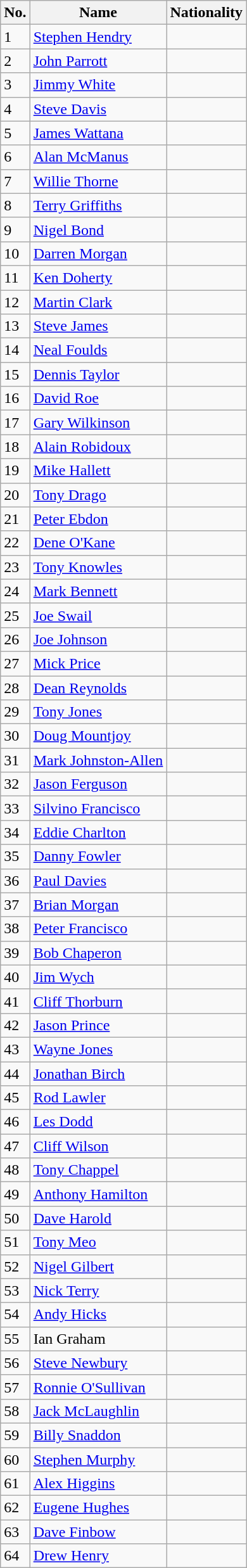<table class="wikitable">
<tr>
<th>No.</th>
<th align="left">Name</th>
<th align="left">Nationality</th>
</tr>
<tr>
<td>1</td>
<td><a href='#'>Stephen Hendry</a></td>
<td></td>
</tr>
<tr>
<td>2</td>
<td><a href='#'>John Parrott</a></td>
<td></td>
</tr>
<tr>
<td>3</td>
<td><a href='#'>Jimmy White</a></td>
<td></td>
</tr>
<tr>
<td>4</td>
<td><a href='#'>Steve Davis</a></td>
<td></td>
</tr>
<tr>
<td>5</td>
<td><a href='#'>James Wattana</a></td>
<td></td>
</tr>
<tr>
<td>6</td>
<td><a href='#'>Alan McManus</a></td>
<td></td>
</tr>
<tr>
<td>7</td>
<td><a href='#'>Willie Thorne</a></td>
<td></td>
</tr>
<tr>
<td>8</td>
<td><a href='#'>Terry Griffiths</a></td>
<td></td>
</tr>
<tr>
<td>9</td>
<td><a href='#'>Nigel Bond</a></td>
<td></td>
</tr>
<tr>
<td>10</td>
<td><a href='#'>Darren Morgan</a></td>
<td></td>
</tr>
<tr>
<td>11</td>
<td><a href='#'>Ken Doherty</a></td>
<td></td>
</tr>
<tr>
<td>12</td>
<td><a href='#'>Martin Clark</a></td>
<td></td>
</tr>
<tr>
<td>13</td>
<td><a href='#'>Steve James</a></td>
<td></td>
</tr>
<tr>
<td>14</td>
<td><a href='#'>Neal Foulds</a></td>
<td></td>
</tr>
<tr>
<td>15</td>
<td><a href='#'>Dennis Taylor</a></td>
<td></td>
</tr>
<tr>
<td>16</td>
<td><a href='#'>David Roe</a></td>
<td></td>
</tr>
<tr>
<td>17</td>
<td><a href='#'>Gary Wilkinson</a></td>
<td></td>
</tr>
<tr>
<td>18</td>
<td><a href='#'>Alain Robidoux</a></td>
<td></td>
</tr>
<tr>
<td>19</td>
<td><a href='#'>Mike Hallett</a></td>
<td></td>
</tr>
<tr>
<td>20</td>
<td><a href='#'>Tony Drago</a></td>
<td></td>
</tr>
<tr>
<td>21</td>
<td><a href='#'>Peter Ebdon</a></td>
<td></td>
</tr>
<tr>
<td>22</td>
<td><a href='#'>Dene O'Kane</a></td>
<td></td>
</tr>
<tr>
<td>23</td>
<td><a href='#'>Tony Knowles</a></td>
<td></td>
</tr>
<tr>
<td>24</td>
<td><a href='#'>Mark Bennett</a></td>
<td></td>
</tr>
<tr>
<td>25</td>
<td><a href='#'>Joe Swail</a></td>
<td></td>
</tr>
<tr>
<td>26</td>
<td><a href='#'>Joe Johnson</a></td>
<td></td>
</tr>
<tr>
<td>27</td>
<td><a href='#'>Mick Price</a></td>
<td></td>
</tr>
<tr>
<td>28</td>
<td><a href='#'>Dean Reynolds</a></td>
<td></td>
</tr>
<tr>
<td>29</td>
<td><a href='#'>Tony Jones</a></td>
<td></td>
</tr>
<tr>
<td>30</td>
<td><a href='#'>Doug Mountjoy</a></td>
<td></td>
</tr>
<tr>
<td>31</td>
<td><a href='#'>Mark Johnston-Allen</a></td>
<td></td>
</tr>
<tr>
<td>32</td>
<td><a href='#'>Jason Ferguson</a></td>
<td></td>
</tr>
<tr>
<td>33</td>
<td><a href='#'>Silvino Francisco</a></td>
<td></td>
</tr>
<tr>
<td>34</td>
<td><a href='#'>Eddie Charlton</a></td>
<td></td>
</tr>
<tr>
<td>35</td>
<td><a href='#'>Danny Fowler</a></td>
<td></td>
</tr>
<tr>
<td>36</td>
<td><a href='#'>Paul Davies</a></td>
<td></td>
</tr>
<tr>
<td>37</td>
<td><a href='#'>Brian Morgan</a></td>
<td></td>
</tr>
<tr>
<td>38</td>
<td><a href='#'>Peter Francisco</a></td>
<td></td>
</tr>
<tr>
<td>39</td>
<td><a href='#'>Bob Chaperon</a></td>
<td></td>
</tr>
<tr>
<td>40</td>
<td><a href='#'>Jim Wych</a></td>
<td></td>
</tr>
<tr>
<td>41</td>
<td><a href='#'>Cliff Thorburn</a></td>
<td></td>
</tr>
<tr>
<td>42</td>
<td><a href='#'>Jason Prince</a></td>
<td></td>
</tr>
<tr>
<td>43</td>
<td><a href='#'>Wayne Jones</a></td>
<td></td>
</tr>
<tr>
<td>44</td>
<td><a href='#'>Jonathan Birch</a></td>
<td></td>
</tr>
<tr>
<td>45</td>
<td><a href='#'>Rod Lawler</a></td>
<td></td>
</tr>
<tr>
<td>46</td>
<td><a href='#'>Les Dodd</a></td>
<td></td>
</tr>
<tr>
<td>47</td>
<td><a href='#'>Cliff Wilson</a></td>
<td></td>
</tr>
<tr>
<td>48</td>
<td><a href='#'>Tony Chappel</a></td>
<td></td>
</tr>
<tr>
<td>49</td>
<td><a href='#'>Anthony Hamilton</a></td>
<td></td>
</tr>
<tr>
<td>50</td>
<td><a href='#'>Dave Harold</a></td>
<td></td>
</tr>
<tr>
<td>51</td>
<td><a href='#'>Tony Meo</a></td>
<td></td>
</tr>
<tr>
<td>52</td>
<td><a href='#'>Nigel Gilbert</a></td>
<td></td>
</tr>
<tr>
<td>53</td>
<td><a href='#'>Nick Terry</a></td>
<td></td>
</tr>
<tr>
<td>54</td>
<td><a href='#'>Andy Hicks</a></td>
<td></td>
</tr>
<tr>
<td>55</td>
<td>Ian Graham</td>
<td></td>
</tr>
<tr>
<td>56</td>
<td><a href='#'>Steve Newbury</a></td>
<td></td>
</tr>
<tr>
<td>57</td>
<td><a href='#'>Ronnie O'Sullivan</a></td>
<td></td>
</tr>
<tr>
<td>58</td>
<td><a href='#'>Jack McLaughlin</a></td>
<td></td>
</tr>
<tr>
<td>59</td>
<td><a href='#'>Billy Snaddon</a></td>
<td></td>
</tr>
<tr>
<td>60</td>
<td><a href='#'>Stephen Murphy</a></td>
<td></td>
</tr>
<tr>
<td>61</td>
<td><a href='#'>Alex Higgins</a></td>
<td></td>
</tr>
<tr>
<td>62</td>
<td><a href='#'>Eugene Hughes</a></td>
<td></td>
</tr>
<tr>
<td>63</td>
<td><a href='#'>Dave Finbow</a></td>
<td></td>
</tr>
<tr>
<td>64</td>
<td><a href='#'>Drew Henry</a></td>
<td></td>
</tr>
</table>
